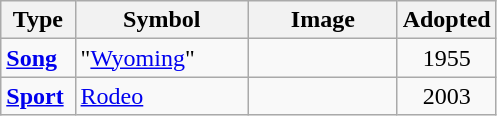<table class="wikitable">
<tr>
<th width=15%>Type</th>
<th width=35%>Symbol</th>
<th width=30%>Image</th>
<th width=20%>Adopted</th>
</tr>
<tr>
<td><strong><a href='#'>Song</a></strong></td>
<td>"<a href='#'>Wyoming</a>"</td>
<td></td>
<td align=center>1955</td>
</tr>
<tr>
<td><strong><a href='#'>Sport</a></strong></td>
<td><a href='#'>Rodeo</a></td>
<td align=center></td>
<td align=center>2003</td>
</tr>
</table>
